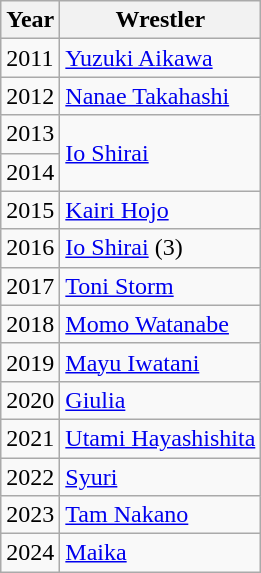<table class="wikitable">
<tr>
<th>Year</th>
<th>Wrestler</th>
</tr>
<tr>
<td>2011</td>
<td><a href='#'>Yuzuki Aikawa</a></td>
</tr>
<tr>
<td>2012</td>
<td><a href='#'>Nanae Takahashi</a></td>
</tr>
<tr>
<td>2013</td>
<td rowspan="2"><a href='#'>Io Shirai</a></td>
</tr>
<tr>
<td>2014</td>
</tr>
<tr>
<td>2015</td>
<td><a href='#'>Kairi Hojo</a></td>
</tr>
<tr>
<td>2016</td>
<td><a href='#'>Io Shirai</a> (3)</td>
</tr>
<tr>
<td>2017</td>
<td><a href='#'>Toni Storm</a></td>
</tr>
<tr>
<td>2018</td>
<td><a href='#'>Momo Watanabe</a></td>
</tr>
<tr>
<td>2019</td>
<td><a href='#'>Mayu Iwatani</a></td>
</tr>
<tr>
<td>2020</td>
<td><a href='#'>Giulia</a></td>
</tr>
<tr>
<td>2021</td>
<td><a href='#'>Utami Hayashishita</a></td>
</tr>
<tr>
<td>2022</td>
<td><a href='#'>Syuri</a></td>
</tr>
<tr>
<td>2023</td>
<td><a href='#'>Tam Nakano</a></td>
</tr>
<tr>
<td>2024</td>
<td><a href='#'>Maika</a></td>
</tr>
</table>
